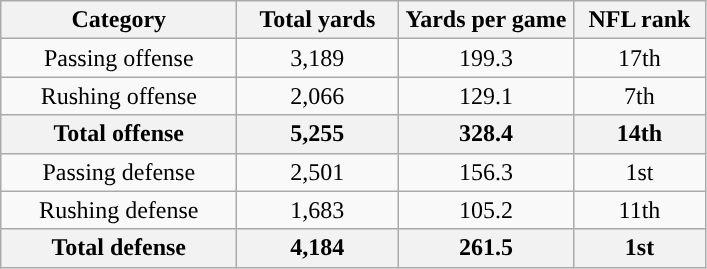<table class="wikitable" style="text-align:center">
<tr>
<th width=150px>Category</th>
<th width=100px>Total yards</th>
<th width=110px>Yards per game</th>
<th width=80px>NFL rank<br></th>
</tr>
<tr>
<td>Passing offense</td>
<td>3,189</td>
<td>199.3</td>
<td>17th</td>
</tr>
<tr>
<td>Rushing offense</td>
<td>2,066</td>
<td>129.1</td>
<td>7th</td>
</tr>
<tr>
<th>Total offense</th>
<th>5,255</th>
<th>328.4</th>
<th>14th</th>
</tr>
<tr>
<td>Passing defense</td>
<td>2,501</td>
<td>156.3</td>
<td>1st</td>
</tr>
<tr>
<td>Rushing defense</td>
<td>1,683</td>
<td>105.2</td>
<td>11th</td>
</tr>
<tr>
<th>Total defense</th>
<th>4,184</th>
<th>261.5</th>
<th>1st</th>
</tr>
</table>
